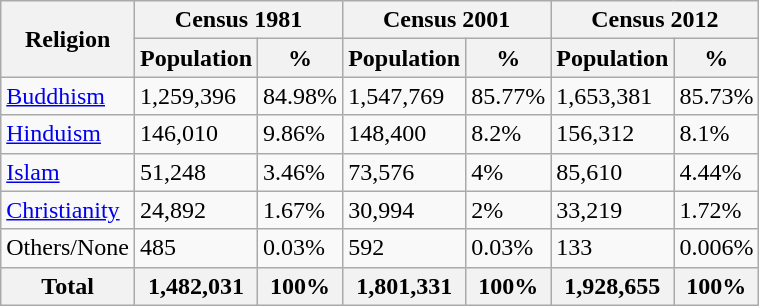<table class="wikitable">
<tr>
<th rowspan="2">Religion</th>
<th colspan="2">Census 1981</th>
<th colspan="2">Census 2001</th>
<th colspan="2">Census 2012</th>
</tr>
<tr>
<th>Population</th>
<th>%</th>
<th>Population</th>
<th>%</th>
<th>Population</th>
<th>%</th>
</tr>
<tr>
<td><a href='#'>Buddhism</a></td>
<td>1,259,396</td>
<td>84.98%</td>
<td>1,547,769</td>
<td>85.77%</td>
<td>1,653,381</td>
<td>85.73%</td>
</tr>
<tr>
<td><a href='#'>Hinduism</a></td>
<td>146,010</td>
<td>9.86%</td>
<td>148,400</td>
<td>8.2%</td>
<td>156,312</td>
<td>8.1%</td>
</tr>
<tr>
<td><a href='#'>Islam</a></td>
<td>51,248</td>
<td>3.46%</td>
<td>73,576</td>
<td>4%</td>
<td>85,610</td>
<td>4.44%</td>
</tr>
<tr>
<td><a href='#'>Christianity</a></td>
<td>24,892</td>
<td>1.67%</td>
<td>30,994</td>
<td>2%</td>
<td>33,219</td>
<td>1.72%</td>
</tr>
<tr>
<td>Others/None</td>
<td>485</td>
<td>0.03%</td>
<td>592</td>
<td>0.03%</td>
<td>133</td>
<td>0.006%</td>
</tr>
<tr>
<th>Total</th>
<th>1,482,031</th>
<th>100%</th>
<th>1,801,331</th>
<th>100%</th>
<th>1,928,655</th>
<th>100%</th>
</tr>
</table>
